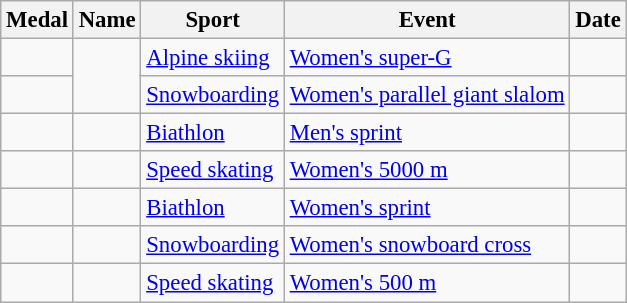<table class="wikitable sortable" style="font-size:95%">
<tr>
<th>Medal</th>
<th>Name</th>
<th>Sport</th>
<th>Event</th>
<th>Date</th>
</tr>
<tr>
<td></td>
<td rowspan="2"></td>
<td><a href='#'>Alpine skiing</a></td>
<td><a href='#'>Women's super-G</a></td>
<td></td>
</tr>
<tr>
<td></td>
<td><a href='#'>Snowboarding</a></td>
<td><a href='#'>Women's parallel giant slalom</a></td>
<td></td>
</tr>
<tr>
<td></td>
<td></td>
<td><a href='#'>Biathlon</a></td>
<td><a href='#'>Men's sprint</a></td>
<td></td>
</tr>
<tr>
<td></td>
<td></td>
<td><a href='#'>Speed skating</a></td>
<td><a href='#'>Women's 5000 m</a></td>
<td></td>
</tr>
<tr>
<td></td>
<td></td>
<td><a href='#'>Biathlon</a></td>
<td><a href='#'>Women's sprint</a></td>
<td></td>
</tr>
<tr>
<td></td>
<td></td>
<td><a href='#'>Snowboarding</a></td>
<td><a href='#'>Women's snowboard cross</a></td>
<td></td>
</tr>
<tr>
<td></td>
<td></td>
<td><a href='#'>Speed skating</a></td>
<td><a href='#'>Women's 500 m</a></td>
<td></td>
</tr>
</table>
